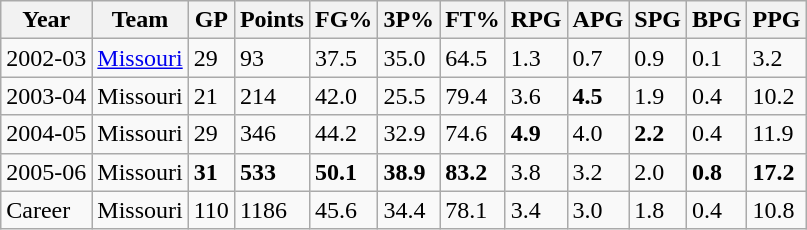<table class="wikitable">
<tr>
<th>Year</th>
<th>Team</th>
<th>GP</th>
<th>Points</th>
<th>FG%</th>
<th>3P%</th>
<th>FT%</th>
<th>RPG</th>
<th>APG</th>
<th>SPG</th>
<th>BPG</th>
<th>PPG</th>
</tr>
<tr>
<td>2002-03</td>
<td><a href='#'>Missouri</a></td>
<td>29</td>
<td>93</td>
<td>37.5</td>
<td>35.0</td>
<td>64.5</td>
<td>1.3</td>
<td>0.7</td>
<td>0.9</td>
<td>0.1</td>
<td>3.2</td>
</tr>
<tr>
<td>2003-04</td>
<td>Missouri</td>
<td>21</td>
<td>214</td>
<td>42.0</td>
<td>25.5</td>
<td>79.4</td>
<td>3.6</td>
<td><strong>4.5</strong></td>
<td>1.9</td>
<td>0.4</td>
<td>10.2</td>
</tr>
<tr>
<td>2004-05</td>
<td>Missouri</td>
<td>29</td>
<td>346</td>
<td>44.2</td>
<td>32.9</td>
<td>74.6</td>
<td><strong>4.9</strong></td>
<td>4.0</td>
<td><strong>2.2</strong></td>
<td>0.4</td>
<td>11.9</td>
</tr>
<tr>
<td>2005-06</td>
<td>Missouri</td>
<td><strong>31</strong></td>
<td><strong>533</strong></td>
<td><strong>50.1</strong></td>
<td><strong>38.9</strong></td>
<td><strong>83.2</strong></td>
<td>3.8</td>
<td>3.2</td>
<td>2.0</td>
<td><strong>0.8</strong></td>
<td><strong>17.2</strong></td>
</tr>
<tr>
<td>Career</td>
<td>Missouri</td>
<td>110</td>
<td>1186</td>
<td>45.6</td>
<td>34.4</td>
<td>78.1</td>
<td>3.4</td>
<td>3.0</td>
<td>1.8</td>
<td>0.4</td>
<td>10.8</td>
</tr>
</table>
